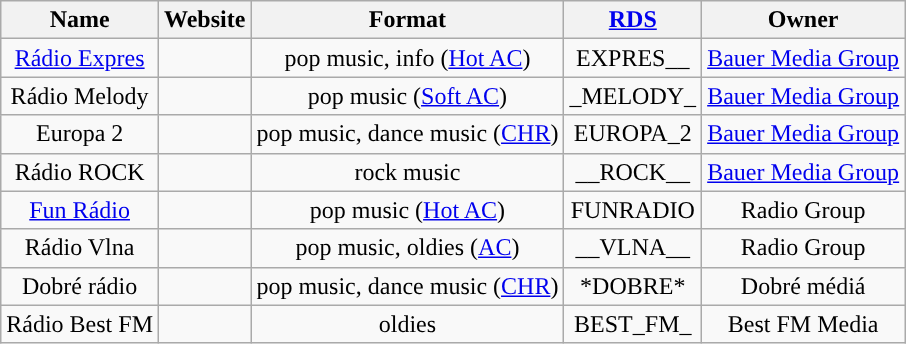<table class="wikitable" style="text-align: center;">
<tr>
<th>Name</th>
<th>Website</th>
<th>Format</th>
<th><a href='#'>RDS</a></th>
<th>Owner</th>
</tr>
<tr>
<td><a href='#'>Rádio Expres</a></td>
<td></td>
<td>pop music, info (<a href='#'>Hot AC</a>)</td>
<td>EXPRES__</td>
<td><a href='#'>Bauer Media Group</a></td>
</tr>
<tr>
<td>Rádio Melody</td>
<td></td>
<td>pop music (<a href='#'>Soft AC</a>)</td>
<td>_MELODY_</td>
<td><a href='#'>Bauer Media Group</a></td>
</tr>
<tr>
<td>Europa 2</td>
<td></td>
<td>pop music, dance music (<a href='#'>CHR</a>)</td>
<td>EUROPA_2</td>
<td><a href='#'>Bauer Media Group</a></td>
</tr>
<tr>
<td>Rádio ROCK</td>
<td></td>
<td>rock music</td>
<td>__ROCK__</td>
<td><a href='#'>Bauer Media Group</a></td>
</tr>
<tr>
<td><a href='#'>Fun Rádio</a></td>
<td></td>
<td>pop music (<a href='#'>Hot AC</a>)</td>
<td>FUNRADIO</td>
<td>Radio Group </td>
</tr>
<tr>
<td>Rádio Vlna</td>
<td></td>
<td>pop music, oldies (<a href='#'>AC</a>)</td>
<td>__VLNA__</td>
<td>Radio Group </td>
</tr>
<tr>
<td>Dobré rádio</td>
<td></td>
<td>pop music, dance music (<a href='#'>CHR</a>)</td>
<td>*DOBRE*</td>
<td>Dobré médiá</td>
</tr>
<tr>
<td>Rádio Best FM</td>
<td></td>
<td>oldies</td>
<td>BEST_FM_</td>
<td>Best FM Media</td>
</tr>
</table>
